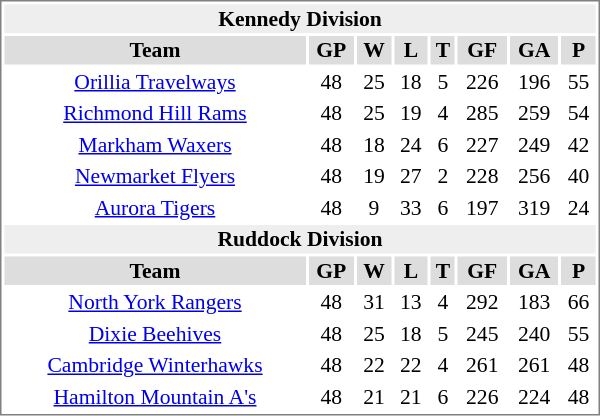<table cellpadding="0">
<tr align="left" style="vertical-align: top">
<td></td>
<td><br><table cellpadding="1" width="400px" style="font-size: 90%; border: 1px solid gray;">
<tr align="center"  bgcolor="#eeeeee">
<td colspan="11"><strong>Kennedy Division</strong></td>
</tr>
<tr align="center"  bgcolor="#dddddd">
<td><strong>Team</strong></td>
<td><strong>GP</strong></td>
<td><strong>W</strong></td>
<td><strong>L</strong></td>
<td><strong>T</strong></td>
<td><strong>GF</strong></td>
<td><strong>GA</strong></td>
<td><strong>P</strong></td>
</tr>
<tr align="center">
<td><a href='#'>Orillia Travelways</a></td>
<td>48</td>
<td>25</td>
<td>18</td>
<td>5</td>
<td>226</td>
<td>196</td>
<td>55</td>
</tr>
<tr align="center">
<td><a href='#'>Richmond Hill Rams</a></td>
<td>48</td>
<td>25</td>
<td>19</td>
<td>4</td>
<td>285</td>
<td>259</td>
<td>54</td>
</tr>
<tr align="center">
<td><a href='#'>Markham Waxers</a></td>
<td>48</td>
<td>18</td>
<td>24</td>
<td>6</td>
<td>227</td>
<td>249</td>
<td>42</td>
</tr>
<tr align="center">
<td><a href='#'>Newmarket Flyers</a></td>
<td>48</td>
<td>19</td>
<td>27</td>
<td>2</td>
<td>228</td>
<td>256</td>
<td>40</td>
</tr>
<tr align="center">
<td><a href='#'>Aurora Tigers</a></td>
<td>48</td>
<td>9</td>
<td>33</td>
<td>6</td>
<td>197</td>
<td>319</td>
<td>24</td>
</tr>
<tr align="center"  bgcolor="#eeeeee">
<td colspan="11"><strong>Ruddock Division</strong></td>
</tr>
<tr align="center"  bgcolor="#dddddd">
<td><strong>Team</strong></td>
<td><strong>GP</strong></td>
<td><strong>W</strong></td>
<td><strong>L</strong></td>
<td><strong>T</strong></td>
<td><strong>GF</strong></td>
<td><strong>GA</strong></td>
<td><strong>P</strong></td>
</tr>
<tr align="center">
<td><a href='#'>North York Rangers</a></td>
<td>48</td>
<td>31</td>
<td>13</td>
<td>4</td>
<td>292</td>
<td>183</td>
<td>66</td>
</tr>
<tr align="center">
<td><a href='#'>Dixie Beehives</a></td>
<td>48</td>
<td>25</td>
<td>18</td>
<td>5</td>
<td>245</td>
<td>240</td>
<td>55</td>
</tr>
<tr align="center">
<td><a href='#'>Cambridge Winterhawks</a></td>
<td>48</td>
<td>22</td>
<td>22</td>
<td>4</td>
<td>261</td>
<td>261</td>
<td>48</td>
</tr>
<tr align="center">
<td><a href='#'>Hamilton Mountain A's</a></td>
<td>48</td>
<td>21</td>
<td>21</td>
<td>6</td>
<td>226</td>
<td>224</td>
<td>48</td>
</tr>
</table>
</td>
</tr>
</table>
